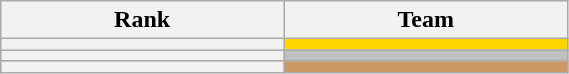<table class="wikitable unsortable" style="text-align:left; width:30%">
<tr>
<th scope="col">Rank</th>
<th scope="col">Team</th>
</tr>
<tr bgcolor="gold">
<th scope="row"></th>
<td></td>
</tr>
<tr bgcolor="silver">
<th scope="row"></th>
<td></td>
</tr>
<tr bgcolor="cc9966">
<th scope="row"></th>
<td></td>
</tr>
</table>
